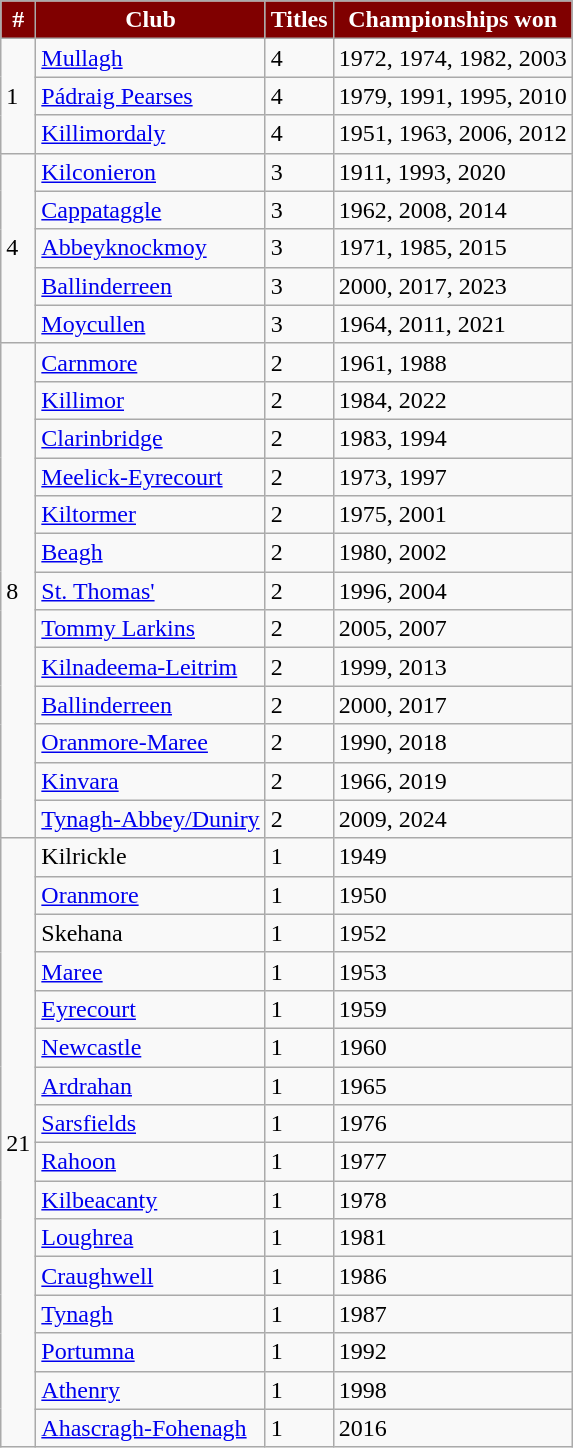<table class="wikitable sortable">
<tr>
<th style="background:maroon;color:white">#</th>
<th style="background:maroon;color:white">Club</th>
<th style="background:maroon;color:white">Titles</th>
<th style="background:maroon;color:white">Championships won</th>
</tr>
<tr>
<td rowspan="3">1</td>
<td><a href='#'>Mullagh</a></td>
<td>4</td>
<td>1972, 1974, 1982, 2003</td>
</tr>
<tr>
<td><a href='#'>Pádraig Pearses</a></td>
<td>4</td>
<td>1979, 1991, 1995, 2010</td>
</tr>
<tr>
<td><a href='#'>Killimordaly</a></td>
<td>4</td>
<td>1951, 1963, 2006, 2012</td>
</tr>
<tr>
<td rowspan="5">4</td>
<td><a href='#'>Kilconieron</a></td>
<td>3</td>
<td>1911, 1993, 2020</td>
</tr>
<tr>
<td><a href='#'>Cappataggle</a></td>
<td>3</td>
<td>1962, 2008, 2014</td>
</tr>
<tr>
<td><a href='#'>Abbeyknockmoy</a></td>
<td>3</td>
<td>1971, 1985, 2015</td>
</tr>
<tr>
<td><a href='#'>Ballinderreen</a></td>
<td>3</td>
<td>2000, 2017, 2023</td>
</tr>
<tr>
<td><a href='#'>Moycullen</a></td>
<td>3</td>
<td>1964, 2011, 2021</td>
</tr>
<tr>
<td rowspan="13">8</td>
<td><a href='#'>Carnmore</a></td>
<td>2</td>
<td>1961, 1988</td>
</tr>
<tr>
<td><a href='#'>Killimor</a></td>
<td>2</td>
<td>1984, 2022</td>
</tr>
<tr>
<td><a href='#'>Clarinbridge</a></td>
<td>2</td>
<td>1983, 1994</td>
</tr>
<tr>
<td><a href='#'>Meelick-Eyrecourt</a></td>
<td>2</td>
<td>1973, 1997</td>
</tr>
<tr>
<td><a href='#'>Kiltormer</a></td>
<td>2</td>
<td>1975, 2001</td>
</tr>
<tr>
<td><a href='#'>Beagh</a></td>
<td>2</td>
<td>1980, 2002</td>
</tr>
<tr>
<td><a href='#'>St. Thomas'</a></td>
<td>2</td>
<td>1996, 2004</td>
</tr>
<tr>
<td><a href='#'>Tommy Larkins</a></td>
<td>2</td>
<td>2005, 2007</td>
</tr>
<tr>
<td><a href='#'>Kilnadeema-Leitrim</a></td>
<td>2</td>
<td>1999, 2013</td>
</tr>
<tr>
<td><a href='#'>Ballinderreen</a></td>
<td>2</td>
<td>2000, 2017</td>
</tr>
<tr>
<td><a href='#'>Oranmore-Maree</a></td>
<td>2</td>
<td>1990, 2018</td>
</tr>
<tr>
<td><a href='#'>Kinvara</a></td>
<td>2</td>
<td>1966, 2019</td>
</tr>
<tr>
<td><a href='#'>Tynagh-Abbey/Duniry</a></td>
<td>2</td>
<td>2009, 2024</td>
</tr>
<tr>
<td rowspan="16">21</td>
<td>Kilrickle</td>
<td>1</td>
<td>1949</td>
</tr>
<tr>
<td><a href='#'>Oranmore</a></td>
<td>1</td>
<td>1950</td>
</tr>
<tr>
<td>Skehana</td>
<td>1</td>
<td>1952</td>
</tr>
<tr>
<td><a href='#'>Maree</a></td>
<td>1</td>
<td>1953</td>
</tr>
<tr>
<td><a href='#'>Eyrecourt</a></td>
<td>1</td>
<td>1959</td>
</tr>
<tr>
<td><a href='#'>Newcastle</a></td>
<td>1</td>
<td>1960</td>
</tr>
<tr>
<td><a href='#'>Ardrahan</a></td>
<td>1</td>
<td>1965</td>
</tr>
<tr>
<td><a href='#'>Sarsfields</a></td>
<td>1</td>
<td>1976</td>
</tr>
<tr>
<td><a href='#'>Rahoon</a></td>
<td>1</td>
<td>1977</td>
</tr>
<tr>
<td><a href='#'>Kilbeacanty</a></td>
<td>1</td>
<td>1978</td>
</tr>
<tr>
<td><a href='#'>Loughrea</a></td>
<td>1</td>
<td>1981</td>
</tr>
<tr>
<td><a href='#'>Craughwell</a></td>
<td>1</td>
<td>1986</td>
</tr>
<tr>
<td><a href='#'>Tynagh</a></td>
<td>1</td>
<td>1987</td>
</tr>
<tr>
<td><a href='#'>Portumna</a></td>
<td>1</td>
<td>1992</td>
</tr>
<tr>
<td><a href='#'>Athenry</a></td>
<td>1</td>
<td>1998</td>
</tr>
<tr>
<td><a href='#'>Ahascragh-Fohenagh</a></td>
<td>1</td>
<td>2016</td>
</tr>
</table>
